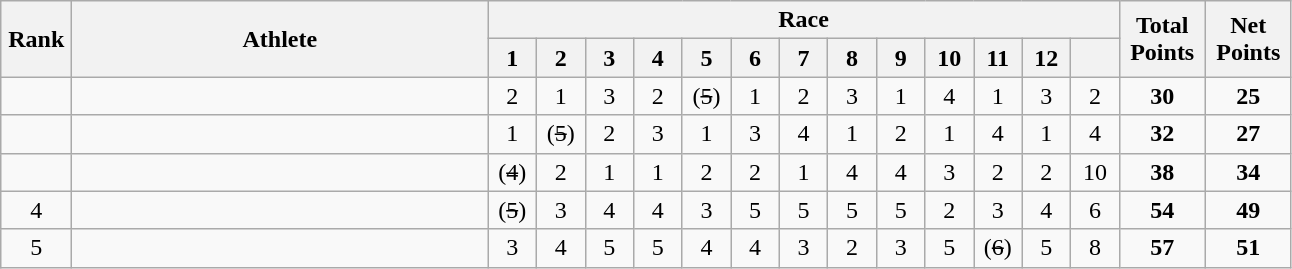<table | class="wikitable" style="text-align:center">
<tr>
<th rowspan="2" width=40>Rank</th>
<th rowspan="2" width=270>Athlete</th>
<th colspan="13">Race</th>
<th rowspan="2" width=50>Total Points</th>
<th rowspan="2" width=50>Net Points</th>
</tr>
<tr>
<th width=25>1</th>
<th width=25>2</th>
<th width=25>3</th>
<th width=25>4</th>
<th width=25>5</th>
<th width=25>6</th>
<th width=25>7</th>
<th width=25>8</th>
<th width=25>9</th>
<th width=25>10</th>
<th width=25>11</th>
<th width=25>12</th>
<th width=25></th>
</tr>
<tr>
<td></td>
<td align="left"></td>
<td>2</td>
<td>1</td>
<td>3</td>
<td>2</td>
<td>(<s>5</s>)</td>
<td>1</td>
<td>2</td>
<td>3</td>
<td>1</td>
<td>4</td>
<td>1</td>
<td>3</td>
<td>2</td>
<td><strong>30</strong></td>
<td><strong>25</strong></td>
</tr>
<tr>
<td></td>
<td align="left"></td>
<td>1</td>
<td>(<s>5</s>)</td>
<td>2</td>
<td>3</td>
<td>1</td>
<td>3</td>
<td>4</td>
<td>1</td>
<td>2</td>
<td>1</td>
<td>4</td>
<td>1</td>
<td>4</td>
<td><strong>32</strong></td>
<td><strong>27</strong></td>
</tr>
<tr>
<td></td>
<td align="left"></td>
<td>(<s>4</s>)</td>
<td>2</td>
<td>1</td>
<td>1</td>
<td>2</td>
<td>2</td>
<td>1</td>
<td>4</td>
<td>4</td>
<td>3</td>
<td>2</td>
<td>2</td>
<td>10</td>
<td><strong>38</strong></td>
<td><strong>34</strong></td>
</tr>
<tr>
<td>4</td>
<td align="left"></td>
<td>(<s>5</s>)</td>
<td>3</td>
<td>4</td>
<td>4</td>
<td>3</td>
<td>5</td>
<td>5</td>
<td>5</td>
<td>5</td>
<td>2</td>
<td>3</td>
<td>4</td>
<td>6</td>
<td><strong>54</strong></td>
<td><strong>49</strong></td>
</tr>
<tr>
<td>5</td>
<td align="left"></td>
<td>3</td>
<td>4</td>
<td>5</td>
<td>5</td>
<td>4</td>
<td>4</td>
<td>3</td>
<td>2</td>
<td>3</td>
<td>5</td>
<td>(<s>6</s>)<br><s></s></td>
<td>5</td>
<td>8</td>
<td><strong>57</strong></td>
<td><strong>51</strong></td>
</tr>
</table>
